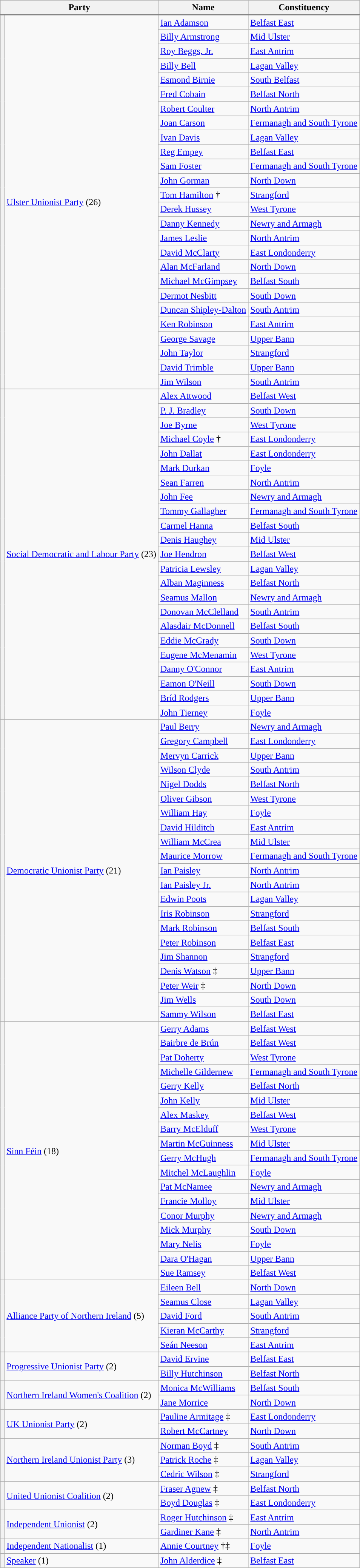<table class="wikitable">
<tr style="border-bottom: 2px solid gray;">
<th colspan=2>Party</th>
<th>Name</th>
<th>Constituency</th>
</tr>
<tr>
<th rowspan="26" style="background-color: "></th>
<td rowspan="26"><a href='#'>Ulster Unionist Party</a> (26)</td>
<td><a href='#'>Ian Adamson</a></td>
<td><a href='#'>Belfast East</a></td>
</tr>
<tr>
<td><a href='#'>Billy Armstrong</a></td>
<td><a href='#'>Mid Ulster</a></td>
</tr>
<tr>
<td><a href='#'>Roy Beggs, Jr.</a></td>
<td><a href='#'>East Antrim</a></td>
</tr>
<tr>
<td><a href='#'>Billy Bell</a></td>
<td><a href='#'>Lagan Valley</a></td>
</tr>
<tr>
<td><a href='#'>Esmond Birnie</a></td>
<td><a href='#'>South Belfast</a></td>
</tr>
<tr>
<td><a href='#'>Fred Cobain</a></td>
<td><a href='#'>Belfast North</a></td>
</tr>
<tr>
<td><a href='#'>Robert Coulter</a></td>
<td><a href='#'>North Antrim</a></td>
</tr>
<tr>
<td><a href='#'>Joan Carson</a></td>
<td><a href='#'>Fermanagh and South Tyrone</a></td>
</tr>
<tr>
<td><a href='#'>Ivan Davis</a></td>
<td><a href='#'>Lagan Valley</a></td>
</tr>
<tr>
<td><a href='#'>Reg Empey</a></td>
<td><a href='#'>Belfast East</a></td>
</tr>
<tr>
<td><a href='#'>Sam Foster</a></td>
<td><a href='#'>Fermanagh and South Tyrone</a></td>
</tr>
<tr>
<td><a href='#'>John Gorman</a></td>
<td><a href='#'>North Down</a></td>
</tr>
<tr>
<td><a href='#'>Tom Hamilton</a> †</td>
<td><a href='#'>Strangford</a></td>
</tr>
<tr>
<td><a href='#'>Derek Hussey</a></td>
<td><a href='#'>West Tyrone</a></td>
</tr>
<tr>
<td><a href='#'>Danny Kennedy</a></td>
<td><a href='#'>Newry and Armagh</a></td>
</tr>
<tr>
<td><a href='#'>James Leslie</a></td>
<td><a href='#'>North Antrim</a></td>
</tr>
<tr>
<td><a href='#'>David McClarty</a></td>
<td><a href='#'>East Londonderry</a></td>
</tr>
<tr>
<td><a href='#'>Alan McFarland</a></td>
<td><a href='#'>North Down</a></td>
</tr>
<tr>
<td><a href='#'>Michael McGimpsey</a></td>
<td><a href='#'>Belfast South</a></td>
</tr>
<tr>
<td><a href='#'>Dermot Nesbitt</a></td>
<td><a href='#'>South Down</a></td>
</tr>
<tr>
<td><a href='#'>Duncan Shipley-Dalton</a></td>
<td><a href='#'>South Antrim</a></td>
</tr>
<tr>
<td><a href='#'>Ken Robinson</a></td>
<td><a href='#'>East Antrim</a></td>
</tr>
<tr>
<td><a href='#'>George Savage</a></td>
<td><a href='#'>Upper Bann</a></td>
</tr>
<tr>
<td><a href='#'>John Taylor</a></td>
<td><a href='#'>Strangford</a></td>
</tr>
<tr>
<td><a href='#'>David Trimble</a></td>
<td><a href='#'>Upper Bann</a></td>
</tr>
<tr>
<td><a href='#'>Jim Wilson</a></td>
<td><a href='#'>South Antrim</a></td>
</tr>
<tr>
<th rowspan="23" style="background-color: "></th>
<td rowspan="23"><a href='#'>Social Democratic and Labour Party</a> (23)</td>
<td><a href='#'>Alex Attwood</a></td>
<td><a href='#'>Belfast West</a></td>
</tr>
<tr>
<td><a href='#'>P. J. Bradley</a></td>
<td><a href='#'>South Down</a></td>
</tr>
<tr>
<td><a href='#'>Joe Byrne</a></td>
<td><a href='#'>West Tyrone</a></td>
</tr>
<tr>
<td><a href='#'>Michael Coyle</a> †</td>
<td><a href='#'>East Londonderry</a></td>
</tr>
<tr>
<td><a href='#'>John Dallat</a></td>
<td><a href='#'>East Londonderry</a></td>
</tr>
<tr>
<td><a href='#'>Mark Durkan</a></td>
<td><a href='#'>Foyle</a></td>
</tr>
<tr>
<td><a href='#'>Sean Farren</a></td>
<td><a href='#'>North Antrim</a></td>
</tr>
<tr>
<td><a href='#'>John Fee</a></td>
<td><a href='#'>Newry and Armagh</a></td>
</tr>
<tr>
<td><a href='#'>Tommy Gallagher</a></td>
<td><a href='#'>Fermanagh and South Tyrone</a></td>
</tr>
<tr>
<td><a href='#'>Carmel Hanna</a></td>
<td><a href='#'>Belfast South</a></td>
</tr>
<tr>
<td><a href='#'>Denis Haughey</a></td>
<td><a href='#'>Mid Ulster</a></td>
</tr>
<tr>
<td><a href='#'>Joe Hendron</a></td>
<td><a href='#'>Belfast West</a></td>
</tr>
<tr>
<td><a href='#'>Patricia Lewsley</a></td>
<td><a href='#'>Lagan Valley</a></td>
</tr>
<tr>
<td><a href='#'>Alban Maginness</a></td>
<td><a href='#'>Belfast North</a></td>
</tr>
<tr>
<td><a href='#'>Seamus Mallon</a></td>
<td><a href='#'>Newry and Armagh</a></td>
</tr>
<tr>
<td><a href='#'>Donovan McClelland</a></td>
<td><a href='#'>South Antrim</a></td>
</tr>
<tr>
<td><a href='#'>Alasdair McDonnell</a></td>
<td><a href='#'>Belfast South</a></td>
</tr>
<tr>
<td><a href='#'>Eddie McGrady</a></td>
<td><a href='#'>South Down</a></td>
</tr>
<tr>
<td><a href='#'>Eugene McMenamin</a></td>
<td><a href='#'>West Tyrone</a></td>
</tr>
<tr>
<td><a href='#'>Danny O'Connor</a></td>
<td><a href='#'>East Antrim</a></td>
</tr>
<tr>
<td><a href='#'>Eamon O'Neill</a></td>
<td><a href='#'>South Down</a></td>
</tr>
<tr>
<td><a href='#'>Bríd Rodgers</a></td>
<td><a href='#'>Upper Bann</a></td>
</tr>
<tr>
<td><a href='#'>John Tierney</a></td>
<td><a href='#'>Foyle</a></td>
</tr>
<tr>
<th rowspan="21" style="background-color: "></th>
<td rowspan="21"><a href='#'>Democratic Unionist Party</a> (21)</td>
<td><a href='#'>Paul Berry</a></td>
<td><a href='#'>Newry and Armagh</a></td>
</tr>
<tr>
<td><a href='#'>Gregory Campbell</a></td>
<td><a href='#'>East Londonderry</a></td>
</tr>
<tr>
<td><a href='#'>Mervyn Carrick</a></td>
<td><a href='#'>Upper Bann</a></td>
</tr>
<tr>
<td><a href='#'>Wilson Clyde</a></td>
<td><a href='#'>South Antrim</a></td>
</tr>
<tr>
<td><a href='#'>Nigel Dodds</a></td>
<td><a href='#'>Belfast North</a></td>
</tr>
<tr>
<td><a href='#'>Oliver Gibson</a></td>
<td><a href='#'>West Tyrone</a></td>
</tr>
<tr>
<td><a href='#'>William Hay</a></td>
<td><a href='#'>Foyle</a></td>
</tr>
<tr>
<td><a href='#'>David Hilditch</a></td>
<td><a href='#'>East Antrim</a></td>
</tr>
<tr>
<td><a href='#'>William McCrea</a></td>
<td><a href='#'>Mid Ulster</a></td>
</tr>
<tr>
<td><a href='#'>Maurice Morrow</a></td>
<td><a href='#'>Fermanagh and South Tyrone</a></td>
</tr>
<tr>
<td><a href='#'>Ian Paisley</a></td>
<td><a href='#'>North Antrim</a></td>
</tr>
<tr>
<td><a href='#'>Ian Paisley Jr.</a></td>
<td><a href='#'>North Antrim</a></td>
</tr>
<tr>
<td><a href='#'>Edwin Poots</a></td>
<td><a href='#'>Lagan Valley</a></td>
</tr>
<tr>
<td><a href='#'>Iris Robinson</a></td>
<td><a href='#'>Strangford</a></td>
</tr>
<tr>
<td><a href='#'>Mark Robinson</a></td>
<td><a href='#'>Belfast South</a></td>
</tr>
<tr>
<td><a href='#'>Peter Robinson</a></td>
<td><a href='#'>Belfast East</a></td>
</tr>
<tr>
<td><a href='#'>Jim Shannon</a></td>
<td><a href='#'>Strangford</a></td>
</tr>
<tr>
<td><a href='#'>Denis Watson</a> ‡</td>
<td><a href='#'>Upper Bann</a></td>
</tr>
<tr>
<td><a href='#'>Peter Weir</a> ‡</td>
<td><a href='#'>North Down</a></td>
</tr>
<tr>
<td><a href='#'>Jim Wells</a></td>
<td><a href='#'>South Down</a></td>
</tr>
<tr>
<td><a href='#'>Sammy Wilson</a></td>
<td><a href='#'>Belfast East</a></td>
</tr>
<tr>
<th rowspan="18" style="background-color: "></th>
<td rowspan="18"><a href='#'>Sinn Féin</a> (18)</td>
<td><a href='#'>Gerry Adams</a></td>
<td><a href='#'>Belfast West</a></td>
</tr>
<tr>
<td><a href='#'>Bairbre de Brún</a></td>
<td><a href='#'>Belfast West</a></td>
</tr>
<tr>
<td><a href='#'>Pat Doherty</a></td>
<td><a href='#'>West Tyrone</a></td>
</tr>
<tr>
<td><a href='#'>Michelle Gildernew</a></td>
<td><a href='#'>Fermanagh and South Tyrone</a></td>
</tr>
<tr>
<td><a href='#'>Gerry Kelly</a></td>
<td><a href='#'>Belfast North</a></td>
</tr>
<tr>
<td><a href='#'>John Kelly</a></td>
<td><a href='#'>Mid Ulster</a></td>
</tr>
<tr>
<td><a href='#'>Alex Maskey</a></td>
<td><a href='#'>Belfast West</a></td>
</tr>
<tr>
<td><a href='#'>Barry McElduff</a></td>
<td><a href='#'>West Tyrone</a></td>
</tr>
<tr>
<td><a href='#'>Martin McGuinness</a></td>
<td><a href='#'>Mid Ulster</a></td>
</tr>
<tr>
<td><a href='#'>Gerry McHugh</a></td>
<td><a href='#'>Fermanagh and South Tyrone</a></td>
</tr>
<tr>
<td><a href='#'>Mitchel McLaughlin</a></td>
<td><a href='#'>Foyle</a></td>
</tr>
<tr>
<td><a href='#'>Pat McNamee</a></td>
<td><a href='#'>Newry and Armagh</a></td>
</tr>
<tr>
<td><a href='#'>Francie Molloy</a></td>
<td><a href='#'>Mid Ulster</a></td>
</tr>
<tr>
<td><a href='#'>Conor Murphy</a></td>
<td><a href='#'>Newry and Armagh</a></td>
</tr>
<tr>
<td><a href='#'>Mick Murphy</a></td>
<td><a href='#'>South Down</a></td>
</tr>
<tr>
<td><a href='#'>Mary Nelis</a></td>
<td><a href='#'>Foyle</a></td>
</tr>
<tr>
<td><a href='#'>Dara O'Hagan</a></td>
<td><a href='#'>Upper Bann</a></td>
</tr>
<tr>
<td><a href='#'>Sue Ramsey</a></td>
<td><a href='#'>Belfast West</a></td>
</tr>
<tr>
<th rowspan="5" style="background-color: "></th>
<td rowspan="5"><a href='#'>Alliance Party of Northern Ireland</a> (5)</td>
<td><a href='#'>Eileen Bell</a></td>
<td><a href='#'>North Down</a></td>
</tr>
<tr>
<td><a href='#'>Seamus Close</a></td>
<td><a href='#'>Lagan Valley</a></td>
</tr>
<tr>
<td><a href='#'>David Ford</a></td>
<td><a href='#'>South Antrim</a></td>
</tr>
<tr>
<td><a href='#'>Kieran McCarthy</a></td>
<td><a href='#'>Strangford</a></td>
</tr>
<tr>
<td><a href='#'>Seán Neeson</a></td>
<td><a href='#'>East Antrim</a></td>
</tr>
<tr>
<th rowspan="2" style="background-color: "></th>
<td rowspan="2"><a href='#'>Progressive Unionist Party</a> (2)</td>
<td><a href='#'>David Ervine</a></td>
<td><a href='#'>Belfast East</a></td>
</tr>
<tr>
<td><a href='#'>Billy Hutchinson</a></td>
<td><a href='#'>Belfast North</a></td>
</tr>
<tr>
<th rowspan="2" style="background-color: "></th>
<td rowspan="2"><a href='#'>Northern Ireland Women's Coalition</a> (2)</td>
<td><a href='#'>Monica McWilliams</a></td>
<td><a href='#'>Belfast South</a></td>
</tr>
<tr>
<td><a href='#'>Jane Morrice</a></td>
<td><a href='#'>North Down</a></td>
</tr>
<tr>
<th rowspan="2" style="background-color: "></th>
<td rowspan="2"><a href='#'>UK Unionist Party</a> (2)</td>
<td><a href='#'>Pauline Armitage</a> ‡</td>
<td><a href='#'>East Londonderry</a></td>
</tr>
<tr>
<td><a href='#'>Robert McCartney</a></td>
<td><a href='#'>North Down</a></td>
</tr>
<tr>
<th rowspan="3" style="background-color: "></th>
<td rowspan="3"><a href='#'>Northern Ireland Unionist Party</a> (3)</td>
<td><a href='#'>Norman Boyd</a> ‡</td>
<td><a href='#'>South Antrim</a></td>
</tr>
<tr>
<td><a href='#'>Patrick Roche</a> ‡</td>
<td><a href='#'>Lagan Valley</a></td>
</tr>
<tr>
<td><a href='#'>Cedric Wilson</a> ‡</td>
<td><a href='#'>Strangford</a></td>
</tr>
<tr>
<th rowspan="2" style="background-color: "></th>
<td rowspan="2"><a href='#'>United Unionist Coalition</a> (2)</td>
<td><a href='#'>Fraser Agnew</a> ‡</td>
<td><a href='#'>Belfast North</a></td>
</tr>
<tr>
<td><a href='#'>Boyd Douglas</a> ‡</td>
<td><a href='#'>East Londonderry</a></td>
</tr>
<tr>
<th rowspan="2" style="background-color: "></th>
<td rowspan="2"><a href='#'>Independent Unionist</a> (2)</td>
<td><a href='#'>Roger Hutchinson</a> ‡</td>
<td><a href='#'>East Antrim</a></td>
</tr>
<tr>
<td><a href='#'>Gardiner Kane</a> ‡</td>
<td><a href='#'>North Antrim</a></td>
</tr>
<tr>
<th rowspan="1" style="background-color: "></th>
<td rowspan="1"><a href='#'>Independent Nationalist</a> (1)</td>
<td><a href='#'>Annie Courtney</a> †‡</td>
<td><a href='#'>Foyle</a></td>
</tr>
<tr>
<th rowspan="1" style="background-color: "></th>
<td rowspan="1"><a href='#'>Speaker</a> (1)</td>
<td><a href='#'>John Alderdice</a> ‡</td>
<td><a href='#'>Belfast East</a></td>
</tr>
</table>
